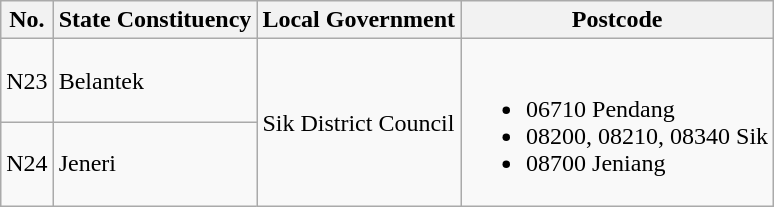<table class="wikitable">
<tr>
<th>No.</th>
<th>State Constituency</th>
<th>Local Government</th>
<th>Postcode</th>
</tr>
<tr>
<td>N23</td>
<td>Belantek</td>
<td rowspan="2">Sik District Council</td>
<td rowspan="2"><br><ul><li>06710 Pendang</li><li>08200, 08210, 08340 Sik</li><li>08700 Jeniang</li></ul></td>
</tr>
<tr>
<td>N24</td>
<td>Jeneri</td>
</tr>
</table>
